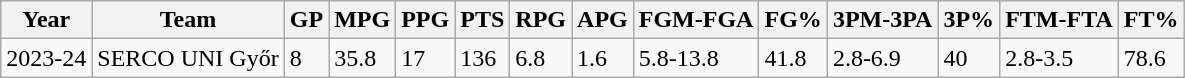<table class="wikitable">
<tr>
<th>Year</th>
<th>Team</th>
<th>GP</th>
<th>MPG</th>
<th>PPG</th>
<th>PTS</th>
<th>RPG</th>
<th>APG</th>
<th>FGM-FGA</th>
<th>FG%</th>
<th>3PM-3PA</th>
<th>3P%</th>
<th>FTM-FTA</th>
<th>FT%</th>
</tr>
<tr>
<td>2023-24</td>
<td>SERCO UNI Győr</td>
<td>8</td>
<td>35.8</td>
<td>17</td>
<td>136</td>
<td>6.8</td>
<td>1.6</td>
<td>5.8-13.8</td>
<td>41.8</td>
<td>2.8-6.9</td>
<td>40</td>
<td>2.8-3.5</td>
<td>78.6</td>
</tr>
</table>
